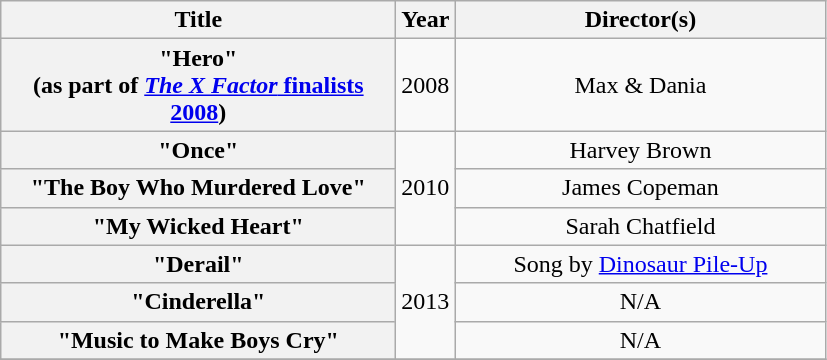<table class="wikitable plainrowheaders" style="text-align:center;">
<tr>
<th scope="col" style="width:16em;">Title</th>
<th scope="col">Year</th>
<th scope="col" style="width:15em;">Director(s)</th>
</tr>
<tr>
<th scope="row">"Hero"<br><span>(as part of <a href='#'><em>The X Factor</em> finalists 2008</a>)</span></th>
<td>2008</td>
<td>Max & Dania</td>
</tr>
<tr>
<th scope="row">"Once"</th>
<td rowspan="3">2010</td>
<td>Harvey Brown</td>
</tr>
<tr>
<th scope="row">"The Boy Who Murdered Love"</th>
<td>James Copeman</td>
</tr>
<tr>
<th scope="row">"My Wicked Heart"</th>
<td>Sarah Chatfield</td>
</tr>
<tr>
<th scope="row">"Derail"</th>
<td rowspan="3">2013</td>
<td>Song by <a href='#'>Dinosaur Pile-Up</a></td>
</tr>
<tr>
<th scope="row">"Cinderella"</th>
<td>N/A</td>
</tr>
<tr>
<th scope="row">"Music to Make Boys Cry"</th>
<td>N/A</td>
</tr>
<tr>
</tr>
</table>
